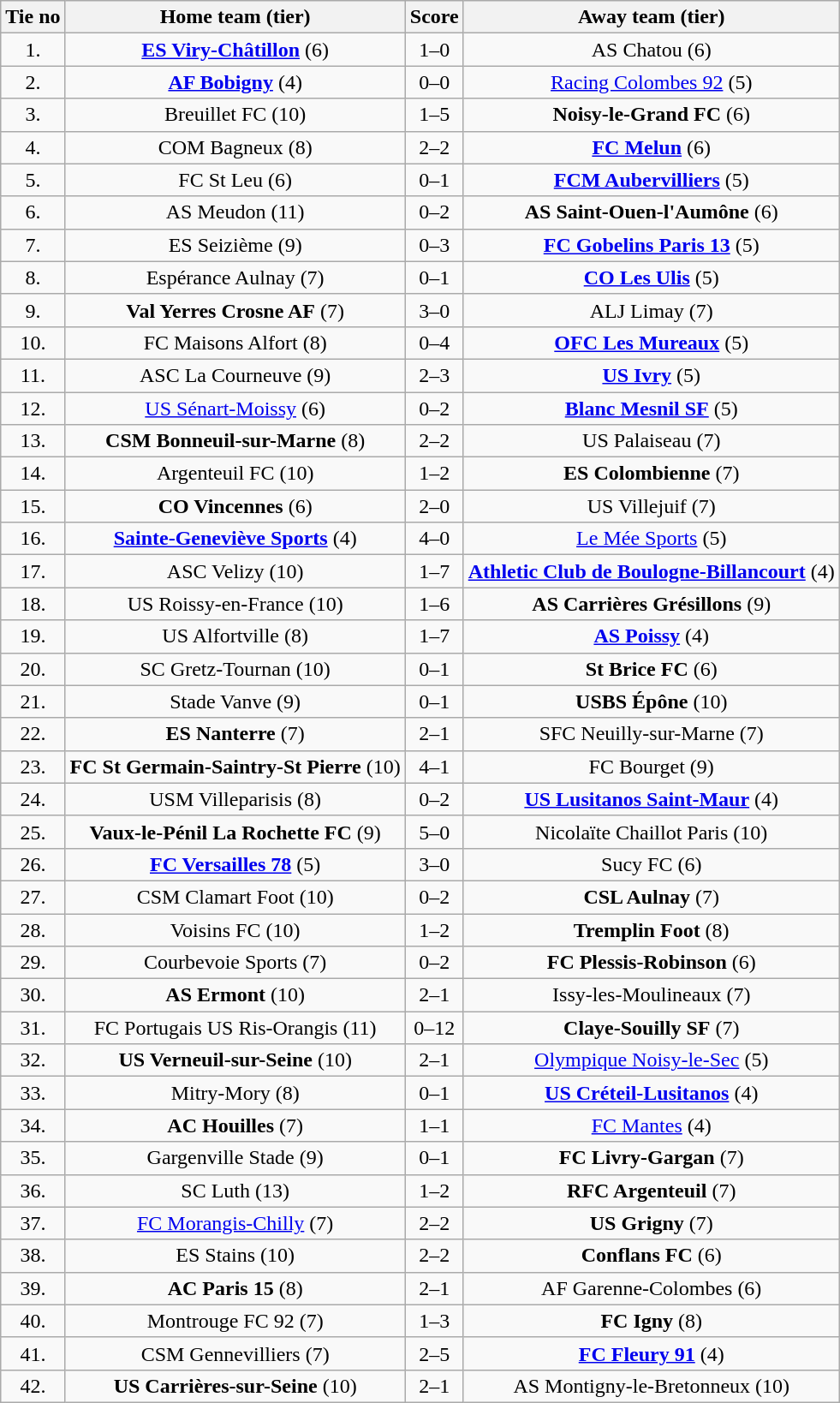<table class="wikitable" style="text-align: center">
<tr>
<th>Tie no</th>
<th>Home team (tier)</th>
<th>Score</th>
<th>Away team (tier)</th>
</tr>
<tr>
<td>1.</td>
<td><strong><a href='#'>ES Viry-Châtillon</a></strong> (6)</td>
<td>1–0</td>
<td>AS Chatou (6)</td>
</tr>
<tr>
<td>2.</td>
<td><strong><a href='#'>AF Bobigny</a></strong> (4)</td>
<td>0–0 </td>
<td><a href='#'>Racing Colombes 92</a> (5)</td>
</tr>
<tr>
<td>3.</td>
<td>Breuillet FC (10)</td>
<td>1–5</td>
<td><strong>Noisy-le-Grand FC</strong> (6)</td>
</tr>
<tr>
<td>4.</td>
<td>COM Bagneux (8)</td>
<td>2–2 </td>
<td><strong><a href='#'>FC Melun</a></strong> (6)</td>
</tr>
<tr>
<td>5.</td>
<td>FC St Leu (6)</td>
<td>0–1</td>
<td><strong><a href='#'>FCM Aubervilliers</a></strong> (5)</td>
</tr>
<tr>
<td>6.</td>
<td>AS Meudon (11)</td>
<td>0–2</td>
<td><strong>AS Saint-Ouen-l'Aumône</strong> (6)</td>
</tr>
<tr>
<td>7.</td>
<td>ES Seizième (9)</td>
<td>0–3</td>
<td><strong><a href='#'>FC Gobelins Paris 13</a></strong> (5)</td>
</tr>
<tr>
<td>8.</td>
<td>Espérance Aulnay (7)</td>
<td>0–1 </td>
<td><strong><a href='#'>CO Les Ulis</a></strong> (5)</td>
</tr>
<tr>
<td>9.</td>
<td><strong>Val Yerres Crosne AF</strong> (7)</td>
<td>3–0</td>
<td>ALJ Limay (7)</td>
</tr>
<tr>
<td>10.</td>
<td>FC Maisons Alfort (8)</td>
<td>0–4</td>
<td><strong><a href='#'>OFC Les Mureaux</a></strong> (5)</td>
</tr>
<tr>
<td>11.</td>
<td>ASC La Courneuve (9)</td>
<td>2–3</td>
<td><strong><a href='#'>US Ivry</a></strong> (5)</td>
</tr>
<tr>
<td>12.</td>
<td><a href='#'>US Sénart-Moissy</a> (6)</td>
<td>0–2</td>
<td><strong><a href='#'>Blanc Mesnil SF</a></strong> (5)</td>
</tr>
<tr>
<td>13.</td>
<td><strong>CSM Bonneuil-sur-Marne</strong> (8)</td>
<td>2–2 </td>
<td>US Palaiseau (7)</td>
</tr>
<tr>
<td>14.</td>
<td>Argenteuil FC (10)</td>
<td>1–2</td>
<td><strong>ES Colombienne</strong> (7)</td>
</tr>
<tr>
<td>15.</td>
<td><strong>CO Vincennes</strong> (6)</td>
<td>2–0 </td>
<td>US Villejuif (7)</td>
</tr>
<tr>
<td>16.</td>
<td><strong><a href='#'>Sainte-Geneviève Sports</a></strong> (4)</td>
<td>4–0</td>
<td><a href='#'>Le Mée Sports</a> (5)</td>
</tr>
<tr>
<td>17.</td>
<td>ASC Velizy (10)</td>
<td>1–7</td>
<td><strong><a href='#'>Athletic Club de Boulogne-Billancourt</a></strong> (4)</td>
</tr>
<tr>
<td>18.</td>
<td>US Roissy-en-France (10)</td>
<td>1–6</td>
<td><strong>AS Carrières Grésillons</strong> (9)</td>
</tr>
<tr>
<td>19.</td>
<td>US Alfortville (8)</td>
<td>1–7</td>
<td><strong><a href='#'>AS Poissy</a></strong> (4)</td>
</tr>
<tr>
<td>20.</td>
<td>SC Gretz-Tournan (10)</td>
<td>0–1</td>
<td><strong>St Brice FC</strong> (6)</td>
</tr>
<tr>
<td>21.</td>
<td>Stade Vanve (9)</td>
<td>0–1</td>
<td><strong>USBS Épône</strong> (10)</td>
</tr>
<tr>
<td>22.</td>
<td><strong>ES Nanterre</strong> (7)</td>
<td>2–1</td>
<td>SFC Neuilly-sur-Marne (7)</td>
</tr>
<tr>
<td>23.</td>
<td><strong>FC St Germain-Saintry-St Pierre</strong> (10)</td>
<td>4–1</td>
<td>FC Bourget (9)</td>
</tr>
<tr>
<td>24.</td>
<td>USM Villeparisis (8)</td>
<td>0–2</td>
<td><strong><a href='#'>US Lusitanos Saint-Maur</a></strong> (4)</td>
</tr>
<tr>
<td>25.</td>
<td><strong>Vaux-le-Pénil La Rochette FC</strong> (9)</td>
<td>5–0</td>
<td>Nicolaïte Chaillot Paris (10)</td>
</tr>
<tr>
<td>26.</td>
<td><strong><a href='#'>FC Versailles 78</a></strong> (5)</td>
<td>3–0</td>
<td>Sucy FC (6)</td>
</tr>
<tr>
<td>27.</td>
<td>CSM Clamart Foot (10)</td>
<td>0–2</td>
<td><strong>CSL Aulnay</strong> (7)</td>
</tr>
<tr>
<td>28.</td>
<td>Voisins FC (10)</td>
<td>1–2</td>
<td><strong>Tremplin Foot</strong> (8)</td>
</tr>
<tr>
<td>29.</td>
<td>Courbevoie Sports (7)</td>
<td>0–2</td>
<td><strong>FC Plessis-Robinson</strong> (6)</td>
</tr>
<tr>
<td>30.</td>
<td><strong>AS Ermont</strong> (10)</td>
<td>2–1</td>
<td>Issy-les-Moulineaux (7)</td>
</tr>
<tr>
<td>31.</td>
<td>FC Portugais US Ris-Orangis (11)</td>
<td>0–12</td>
<td><strong>Claye-Souilly SF</strong> (7)</td>
</tr>
<tr>
<td>32.</td>
<td><strong>US Verneuil-sur-Seine</strong> (10)</td>
<td>2–1 </td>
<td><a href='#'>Olympique Noisy-le-Sec</a> (5)</td>
</tr>
<tr>
<td>33.</td>
<td>Mitry-Mory (8)</td>
<td>0–1</td>
<td><strong><a href='#'>US Créteil-Lusitanos</a></strong> (4)</td>
</tr>
<tr>
<td>34.</td>
<td><strong>AC Houilles</strong> (7)</td>
<td>1–1 </td>
<td><a href='#'>FC Mantes</a> (4)</td>
</tr>
<tr>
<td>35.</td>
<td>Gargenville Stade (9)</td>
<td>0–1</td>
<td><strong>FC Livry-Gargan</strong> (7)</td>
</tr>
<tr>
<td>36.</td>
<td>SC Luth (13)</td>
<td>1–2</td>
<td><strong>RFC Argenteuil</strong> (7)</td>
</tr>
<tr>
<td>37.</td>
<td><a href='#'>FC Morangis-Chilly</a> (7)</td>
<td>2–2 </td>
<td><strong>US Grigny</strong> (7)</td>
</tr>
<tr>
<td>38.</td>
<td>ES Stains (10)</td>
<td>2–2 </td>
<td><strong>Conflans FC</strong> (6)</td>
</tr>
<tr>
<td>39.</td>
<td><strong>AC Paris 15</strong> (8)</td>
<td>2–1</td>
<td>AF Garenne-Colombes (6)</td>
</tr>
<tr>
<td>40.</td>
<td>Montrouge FC 92 (7)</td>
<td>1–3</td>
<td><strong>FC Igny</strong> (8)</td>
</tr>
<tr>
<td>41.</td>
<td>CSM Gennevilliers (7)</td>
<td>2–5</td>
<td><strong><a href='#'>FC Fleury 91</a></strong> (4)</td>
</tr>
<tr>
<td>42.</td>
<td><strong>US Carrières-sur-Seine</strong> (10)</td>
<td>2–1</td>
<td>AS Montigny-le-Bretonneux (10)</td>
</tr>
</table>
